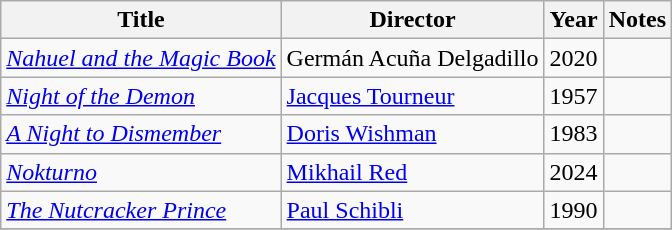<table class="wikitable">
<tr>
<th>Title</th>
<th>Director</th>
<th>Year</th>
<th>Notes</th>
</tr>
<tr>
<td><em><a href='#'>Nahuel and the Magic Book</a></em></td>
<td>Germán Acuña Delgadillo</td>
<td>2020</td>
<td></td>
</tr>
<tr>
<td><em><a href='#'>Night of the Demon</a></em></td>
<td><a href='#'>Jacques Tourneur</a></td>
<td>1957</td>
<td></td>
</tr>
<tr>
<td><em><a href='#'>A Night to Dismember</a></em></td>
<td><a href='#'>Doris Wishman</a></td>
<td>1983</td>
<td></td>
</tr>
<tr>
<td><em><a href='#'>Nokturno</a></em></td>
<td><a href='#'>Mikhail Red</a></td>
<td>2024</td>
<td></td>
</tr>
<tr>
<td><em><a href='#'>The Nutcracker Prince</a></em></td>
<td><a href='#'>Paul Schibli</a></td>
<td>1990</td>
<td></td>
</tr>
<tr>
</tr>
</table>
